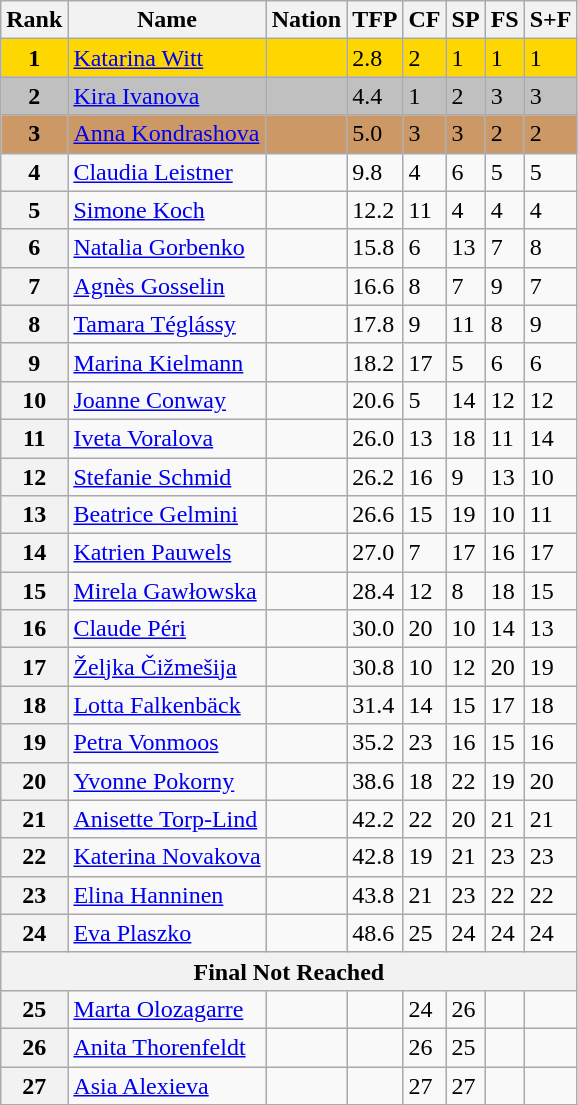<table class="wikitable">
<tr>
<th>Rank</th>
<th>Name</th>
<th>Nation</th>
<th>TFP</th>
<th>CF</th>
<th>SP</th>
<th>FS</th>
<th>S+F</th>
</tr>
<tr bgcolor="gold">
<td align="center"><strong>1</strong></td>
<td><a href='#'>Katarina Witt</a></td>
<td></td>
<td>2.8</td>
<td>2</td>
<td>1</td>
<td>1</td>
<td>1</td>
</tr>
<tr bgcolor="silver">
<td align="center"><strong>2</strong></td>
<td><a href='#'>Kira Ivanova</a></td>
<td></td>
<td>4.4</td>
<td>1</td>
<td>2</td>
<td>3</td>
<td>3</td>
</tr>
<tr bgcolor="cc9966">
<td align="center"><strong>3</strong></td>
<td><a href='#'>Anna Kondrashova</a></td>
<td></td>
<td>5.0</td>
<td>3</td>
<td>3</td>
<td>2</td>
<td>2</td>
</tr>
<tr>
<th>4</th>
<td><a href='#'>Claudia Leistner</a></td>
<td></td>
<td>9.8</td>
<td>4</td>
<td>6</td>
<td>5</td>
<td>5</td>
</tr>
<tr>
<th>5</th>
<td><a href='#'>Simone Koch</a></td>
<td></td>
<td>12.2</td>
<td>11</td>
<td>4</td>
<td>4</td>
<td>4</td>
</tr>
<tr>
<th>6</th>
<td><a href='#'>Natalia Gorbenko</a></td>
<td></td>
<td>15.8</td>
<td>6</td>
<td>13</td>
<td>7</td>
<td>8</td>
</tr>
<tr>
<th>7</th>
<td><a href='#'>Agnès Gosselin</a></td>
<td></td>
<td>16.6</td>
<td>8</td>
<td>7</td>
<td>9</td>
<td>7</td>
</tr>
<tr>
<th>8</th>
<td><a href='#'>Tamara Téglássy</a></td>
<td></td>
<td>17.8</td>
<td>9</td>
<td>11</td>
<td>8</td>
<td>9</td>
</tr>
<tr>
<th>9</th>
<td><a href='#'>Marina Kielmann</a></td>
<td></td>
<td>18.2</td>
<td>17</td>
<td>5</td>
<td>6</td>
<td>6</td>
</tr>
<tr>
<th>10</th>
<td><a href='#'>Joanne Conway</a></td>
<td></td>
<td>20.6</td>
<td>5</td>
<td>14</td>
<td>12</td>
<td>12</td>
</tr>
<tr>
<th>11</th>
<td><a href='#'>Iveta Voralova</a></td>
<td></td>
<td>26.0</td>
<td>13</td>
<td>18</td>
<td>11</td>
<td>14</td>
</tr>
<tr>
<th>12</th>
<td><a href='#'>Stefanie Schmid</a></td>
<td></td>
<td>26.2</td>
<td>16</td>
<td>9</td>
<td>13</td>
<td>10</td>
</tr>
<tr>
<th>13</th>
<td><a href='#'>Beatrice Gelmini</a></td>
<td></td>
<td>26.6</td>
<td>15</td>
<td>19</td>
<td>10</td>
<td>11</td>
</tr>
<tr>
<th>14</th>
<td><a href='#'>Katrien Pauwels</a></td>
<td></td>
<td>27.0</td>
<td>7</td>
<td>17</td>
<td>16</td>
<td>17</td>
</tr>
<tr>
<th>15</th>
<td><a href='#'>Mirela Gawłowska</a></td>
<td></td>
<td>28.4</td>
<td>12</td>
<td>8</td>
<td>18</td>
<td>15</td>
</tr>
<tr>
<th>16</th>
<td><a href='#'>Claude Péri</a></td>
<td></td>
<td>30.0</td>
<td>20</td>
<td>10</td>
<td>14</td>
<td>13</td>
</tr>
<tr>
<th>17</th>
<td><a href='#'>Željka Čižmešija</a></td>
<td></td>
<td>30.8</td>
<td>10</td>
<td>12</td>
<td>20</td>
<td>19</td>
</tr>
<tr>
<th>18</th>
<td><a href='#'>Lotta Falkenbäck</a></td>
<td></td>
<td>31.4</td>
<td>14</td>
<td>15</td>
<td>17</td>
<td>18</td>
</tr>
<tr>
<th>19</th>
<td><a href='#'>Petra Vonmoos</a></td>
<td></td>
<td>35.2</td>
<td>23</td>
<td>16</td>
<td>15</td>
<td>16</td>
</tr>
<tr>
<th>20</th>
<td><a href='#'>Yvonne Pokorny</a></td>
<td></td>
<td>38.6</td>
<td>18</td>
<td>22</td>
<td>19</td>
<td>20</td>
</tr>
<tr>
<th>21</th>
<td><a href='#'>Anisette Torp-Lind</a></td>
<td></td>
<td>42.2</td>
<td>22</td>
<td>20</td>
<td>21</td>
<td>21</td>
</tr>
<tr>
<th>22</th>
<td><a href='#'>Katerina Novakova</a></td>
<td></td>
<td>42.8</td>
<td>19</td>
<td>21</td>
<td>23</td>
<td>23</td>
</tr>
<tr>
<th>23</th>
<td><a href='#'>Elina Hanninen</a></td>
<td></td>
<td>43.8</td>
<td>21</td>
<td>23</td>
<td>22</td>
<td>22</td>
</tr>
<tr>
<th>24</th>
<td><a href='#'>Eva Plaszko</a></td>
<td></td>
<td>48.6</td>
<td>25</td>
<td>24</td>
<td>24</td>
<td>24</td>
</tr>
<tr>
<th colspan=8>Final Not Reached</th>
</tr>
<tr>
<th>25</th>
<td><a href='#'>Marta Olozagarre</a></td>
<td></td>
<td></td>
<td>24</td>
<td>26</td>
<td></td>
<td></td>
</tr>
<tr>
<th>26</th>
<td><a href='#'>Anita Thorenfeldt</a></td>
<td></td>
<td></td>
<td>26</td>
<td>25</td>
<td></td>
<td></td>
</tr>
<tr>
<th>27</th>
<td><a href='#'>Asia Alexieva</a></td>
<td></td>
<td></td>
<td>27</td>
<td>27</td>
<td></td>
<td></td>
</tr>
</table>
